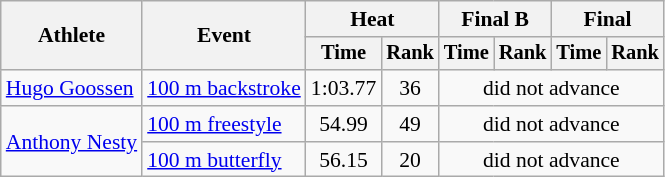<table class=wikitable style="font-size:90%">
<tr>
<th rowspan="2">Athlete</th>
<th rowspan="2">Event</th>
<th colspan="2">Heat</th>
<th colspan="2">Final B</th>
<th colspan="2">Final</th>
</tr>
<tr style="font-size:95%">
<th>Time</th>
<th>Rank</th>
<th>Time</th>
<th>Rank</th>
<th>Time</th>
<th>Rank</th>
</tr>
<tr align=center>
<td align=left><a href='#'>Hugo Goossen</a></td>
<td align=left><a href='#'>100 m backstroke</a></td>
<td>1:03.77</td>
<td>36</td>
<td colspan=4>did not advance</td>
</tr>
<tr align=center>
<td align=left rowspan=2><a href='#'>Anthony Nesty</a></td>
<td align=left><a href='#'>100 m freestyle</a></td>
<td>54.99</td>
<td>49</td>
<td colspan=4>did not advance</td>
</tr>
<tr align=center>
<td align=left><a href='#'>100 m butterfly</a></td>
<td>56.15</td>
<td>20</td>
<td colspan=4>did not advance</td>
</tr>
</table>
